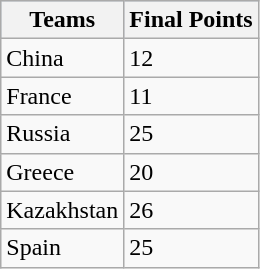<table class="wikitable sortable">
<tr style="background:#b0c4de; text-align:center;">
<th>Teams</th>
<th>Final Points</th>
</tr>
<tr>
<td>China</td>
<td>12</td>
</tr>
<tr>
<td>France</td>
<td>11</td>
</tr>
<tr>
<td>Russia</td>
<td>25</td>
</tr>
<tr>
<td>Greece</td>
<td>20</td>
</tr>
<tr>
<td>Kazakhstan</td>
<td>26</td>
</tr>
<tr>
<td>Spain</td>
<td>25</td>
</tr>
</table>
